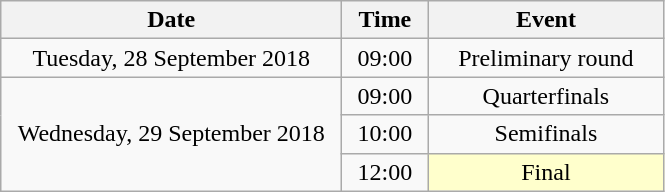<table class = "wikitable" style="text-align:center;">
<tr>
<th width=220>Date</th>
<th width=50>Time</th>
<th width=150>Event</th>
</tr>
<tr>
<td>Tuesday, 28 September 2018</td>
<td>09:00</td>
<td>Preliminary round</td>
</tr>
<tr>
<td rowspan=3>Wednesday, 29 September 2018</td>
<td>09:00</td>
<td>Quarterfinals</td>
</tr>
<tr>
<td>10:00</td>
<td>Semifinals</td>
</tr>
<tr>
<td>12:00</td>
<td bgcolor=ffffcc>Final</td>
</tr>
</table>
